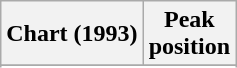<table class="wikitable sortable">
<tr>
<th align="left">Chart (1993)</th>
<th align="center">Peak<br>position</th>
</tr>
<tr>
</tr>
<tr>
</tr>
</table>
